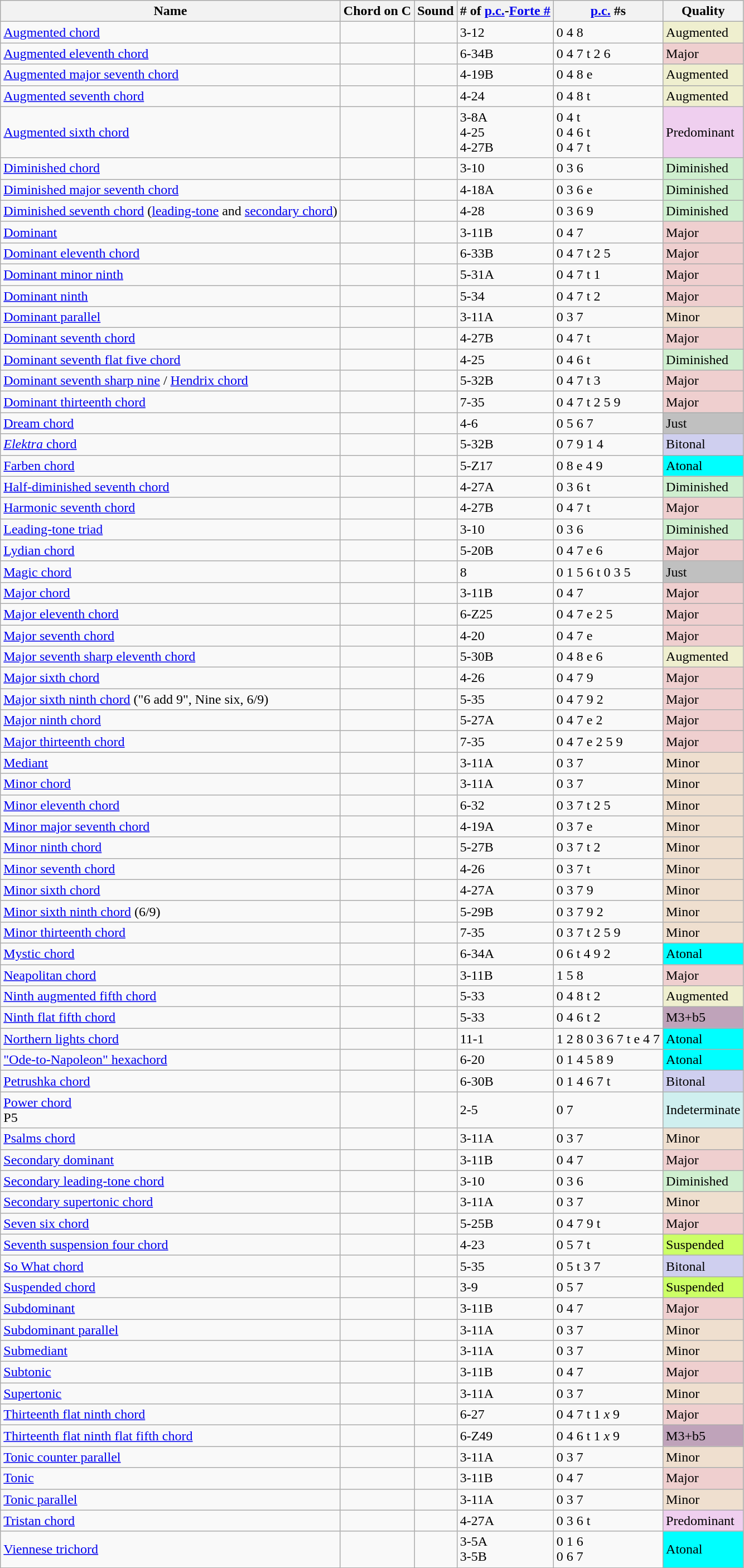<table class="wikitable sortable" align="center" style="float:center; margin: 0 0 1em 1em;">
<tr>
<th>Name</th>
<th>Chord on C</th>
<th>Sound</th>
<th># of <a href='#'>p.c.</a>-<a href='#'>Forte #</a></th>
<th><a href='#'>p.c.</a> #s</th>
<th>Quality</th>
</tr>
<tr>
<td><a href='#'>Augmented chord</a></td>
<td></td>
<td></td>
<td>3-12</td>
<td>0 4 8</td>
<td bgcolor="#EFEFCF">Augmented</td>
</tr>
<tr>
<td><a href='#'>Augmented eleventh chord</a></td>
<td></td>
<td></td>
<td>6-34B</td>
<td>0 4 7 t 2 6</td>
<td bgcolor="#EFCFCF">Major</td>
</tr>
<tr>
<td><a href='#'>Augmented major seventh chord</a></td>
<td></td>
<td></td>
<td>4-19B</td>
<td>0 4 8 e</td>
<td bgcolor="#EFEFCF">Augmented</td>
</tr>
<tr>
<td><a href='#'>Augmented seventh chord</a></td>
<td></td>
<td></td>
<td>4-24</td>
<td>0 4 8 t</td>
<td bgcolor="#EFEFCF">Augmented</td>
</tr>
<tr>
<td><a href='#'>Augmented sixth chord</a></td>
<td><br><br><br>
</td>
<td></td>
<td>3-8A<br>4-25<br>4-27B</td>
<td>0 4 t<br>0 4 6 t<br>0 4 7 t</td>
<td bgcolor="#EFCFEF">Predominant</td>
</tr>
<tr>
<td><a href='#'>Diminished chord</a></td>
<td></td>
<td></td>
<td>3-10</td>
<td>0 3 6</td>
<td bgcolor="#CFEFCF">Diminished</td>
</tr>
<tr>
<td><a href='#'>Diminished major seventh chord</a></td>
<td></td>
<td></td>
<td>4-18A</td>
<td>0 3 6 e</td>
<td bgcolor="#CFEFCF">Diminished</td>
</tr>
<tr>
<td><a href='#'>Diminished seventh chord</a> (<a href='#'>leading-tone</a> and <a href='#'>secondary chord</a>)</td>
<td></td>
<td></td>
<td>4-28</td>
<td>0 3 6 9</td>
<td bgcolor="#CFEFCF">Diminished</td>
</tr>
<tr>
<td><a href='#'>Dominant</a></td>
<td></td>
<td></td>
<td>3-11B</td>
<td>0 4 7</td>
<td bgcolor="#EFCFCF">Major</td>
</tr>
<tr>
<td><a href='#'>Dominant eleventh chord</a></td>
<td></td>
<td></td>
<td>6-33B</td>
<td>0 4 7 t 2 5</td>
<td bgcolor="#EFCFCF">Major</td>
</tr>
<tr>
<td><a href='#'>Dominant minor ninth</a></td>
<td></td>
<td></td>
<td>5-31A</td>
<td>0 4 7 t 1</td>
<td bgcolor="#EFCFCF">Major</td>
</tr>
<tr>
<td><a href='#'>Dominant ninth</a></td>
<td></td>
<td></td>
<td>5-34</td>
<td>0 4 7 t 2</td>
<td bgcolor="#EFCFCF">Major</td>
</tr>
<tr>
<td><a href='#'>Dominant parallel</a></td>
<td></td>
<td></td>
<td>3-11A</td>
<td>0 3 7</td>
<td bgcolor="#EFDFCF">Minor</td>
</tr>
<tr>
<td><a href='#'>Dominant seventh chord</a></td>
<td></td>
<td></td>
<td>4-27B</td>
<td>0 4 7 t</td>
<td bgcolor="#EFCFCF">Major</td>
</tr>
<tr>
<td><a href='#'>Dominant seventh flat five chord</a></td>
<td></td>
<td></td>
<td>4-25</td>
<td>0 4 6 t</td>
<td bgcolor="#CFEFCF">Diminished</td>
</tr>
<tr>
<td><a href='#'>Dominant seventh sharp nine</a> / <a href='#'>Hendrix chord</a></td>
<td></td>
<td></td>
<td>5-32B</td>
<td>0 4 7 t 3</td>
<td bgcolor="#EFCFCF">Major</td>
</tr>
<tr>
<td><a href='#'>Dominant thirteenth chord</a></td>
<td></td>
<td></td>
<td>7-35</td>
<td>0 4 7 t 2 5 9</td>
<td bgcolor="#EFCFCF">Major</td>
</tr>
<tr>
<td><a href='#'>Dream chord</a></td>
<td></td>
<td></td>
<td>4-6</td>
<td>0 5 6 7</td>
<td bgcolor="#C0C0C0">Just</td>
</tr>
<tr>
<td><a href='#'><em>Elektra</em> chord</a></td>
<td></td>
<td></td>
<td>5-32B</td>
<td>0 7 9 1 4</td>
<td bgcolor="#CFCFEF">Bitonal</td>
</tr>
<tr>
<td><a href='#'>Farben chord</a></td>
<td></td>
<td></td>
<td>5-Z17</td>
<td>0 8 e 4 9</td>
<td bgcolor="#00FFFF">Atonal</td>
</tr>
<tr>
<td><a href='#'>Half-diminished seventh chord</a></td>
<td></td>
<td></td>
<td>4-27A</td>
<td>0 3 6 t</td>
<td bgcolor="#CFEFCF">Diminished</td>
</tr>
<tr>
<td><a href='#'>Harmonic seventh chord</a></td>
<td></td>
<td></td>
<td>4-27B</td>
<td>0 4 7 t</td>
<td bgcolor="#EFCFCF">Major</td>
</tr>
<tr>
<td><a href='#'>Leading-tone triad</a></td>
<td></td>
<td></td>
<td>3-10</td>
<td>0 3 6</td>
<td bgcolor="#CFEFCF">Diminished</td>
</tr>
<tr>
<td><a href='#'>Lydian chord</a></td>
<td></td>
<td></td>
<td>5-20B</td>
<td>0 4 7 e 6</td>
<td bgcolor="#EFCFCF">Major</td>
</tr>
<tr>
<td><a href='#'>Magic chord</a></td>
<td></td>
<td></td>
<td>8</td>
<td>0 1 5 6 t 0 3 5</td>
<td bgcolor="#C0C0C0">Just</td>
</tr>
<tr>
<td><a href='#'>Major chord</a></td>
<td></td>
<td></td>
<td>3-11B</td>
<td>0 4 7</td>
<td bgcolor="#EFCFCF">Major</td>
</tr>
<tr>
<td><a href='#'>Major eleventh chord</a></td>
<td></td>
<td></td>
<td>6-Z25</td>
<td>0 4 7 e 2 5</td>
<td bgcolor="#EFCFCF">Major</td>
</tr>
<tr>
<td><a href='#'>Major seventh chord</a></td>
<td></td>
<td></td>
<td>4-20</td>
<td>0 4 7 e</td>
<td bgcolor="#EFCFCF">Major</td>
</tr>
<tr>
<td><a href='#'>Major seventh sharp eleventh chord</a></td>
<td></td>
<td></td>
<td>5-30B</td>
<td>0 4 8 e 6</td>
<td bgcolor="#EFEFCF">Augmented</td>
</tr>
<tr>
<td><a href='#'>Major sixth chord</a></td>
<td></td>
<td></td>
<td>4-26</td>
<td>0 4 7 9</td>
<td bgcolor="#EFCFCF">Major</td>
</tr>
<tr>
<td><a href='#'>Major sixth ninth chord</a> ("6 add 9", Nine six, 6/9)</td>
<td></td>
<td></td>
<td>5-35</td>
<td>0 4 7 9 2</td>
<td bgcolor="#EFCFCF">Major</td>
</tr>
<tr>
<td><a href='#'>Major ninth chord</a></td>
<td></td>
<td></td>
<td>5-27A</td>
<td>0 4 7 e 2</td>
<td bgcolor="#EFCFCF">Major</td>
</tr>
<tr>
<td><a href='#'>Major thirteenth chord</a></td>
<td></td>
<td></td>
<td>7-35</td>
<td>0 4 7 e 2 5 9</td>
<td bgcolor="#EFCFCF">Major</td>
</tr>
<tr>
<td><a href='#'>Mediant</a></td>
<td></td>
<td></td>
<td>3-11A</td>
<td>0 3 7</td>
<td bgcolor="#EFDFCF">Minor</td>
</tr>
<tr>
<td><a href='#'>Minor chord</a></td>
<td></td>
<td></td>
<td>3-11A</td>
<td>0 3 7</td>
<td bgcolor="#EFDFCF">Minor</td>
</tr>
<tr>
<td><a href='#'>Minor eleventh chord</a></td>
<td></td>
<td></td>
<td>6-32</td>
<td>0 3 7 t 2 5</td>
<td bgcolor="#EFDFCF">Minor</td>
</tr>
<tr>
<td><a href='#'>Minor major seventh chord</a></td>
<td></td>
<td></td>
<td>4-19A</td>
<td>0 3 7 e</td>
<td bgcolor="#EFDFCF">Minor</td>
</tr>
<tr>
<td><a href='#'>Minor ninth chord</a></td>
<td></td>
<td></td>
<td>5-27B</td>
<td>0 3 7 t 2</td>
<td bgcolor="#EFDFCF">Minor</td>
</tr>
<tr>
<td><a href='#'>Minor seventh chord</a></td>
<td></td>
<td></td>
<td>4-26</td>
<td>0 3 7 t</td>
<td bgcolor="#EFDFCF">Minor</td>
</tr>
<tr>
<td><a href='#'>Minor sixth chord</a></td>
<td></td>
<td></td>
<td>4-27A</td>
<td>0 3 7 9</td>
<td bgcolor="#EFDFCF">Minor</td>
</tr>
<tr>
<td><a href='#'>Minor sixth ninth chord</a> (6/9)</td>
<td></td>
<td></td>
<td>5-29B</td>
<td>0 3 7 9 2</td>
<td bgcolor="#EFDFCF">Minor</td>
</tr>
<tr>
<td><a href='#'>Minor thirteenth chord</a></td>
<td></td>
<td></td>
<td>7-35</td>
<td>0 3 7 t 2 5 9</td>
<td bgcolor="#EFDFCF">Minor</td>
</tr>
<tr>
<td><a href='#'>Mystic chord</a></td>
<td></td>
<td></td>
<td>6-34A</td>
<td>0 6 t 4 9 2</td>
<td bgcolor="#00FFFF">Atonal</td>
</tr>
<tr>
<td><a href='#'>Neapolitan chord</a></td>
<td></td>
<td></td>
<td>3-11B</td>
<td>1 5 8</td>
<td bgcolor="#EFCFCF">Major</td>
</tr>
<tr>
<td><a href='#'>Ninth augmented fifth chord</a></td>
<td></td>
<td></td>
<td>5-33</td>
<td>0 4 8 t 2</td>
<td bgcolor="#EFEFCF">Augmented</td>
</tr>
<tr>
<td><a href='#'>Ninth flat fifth chord</a></td>
<td></td>
<td></td>
<td>5-33</td>
<td>0 4 6 t 2</td>
<td bgcolor="#BFA3BA">M3+b5</td>
</tr>
<tr>
<td><a href='#'>Northern lights chord</a></td>
<td></td>
<td></td>
<td>11-1</td>
<td>1 2 8 0 3 6 7 t e 4 7</td>
<td bgcolor="#00FFFF">Atonal</td>
</tr>
<tr>
<td data-sort-value="Ode-to-Napoleon hexachord"><a href='#'>"Ode-to-Napoleon" hexachord</a></td>
<td></td>
<td></td>
<td>6-20</td>
<td>0 1 4 5 8 9</td>
<td bgcolor="#00FFFF">Atonal</td>
</tr>
<tr>
<td><a href='#'>Petrushka chord</a></td>
<td></td>
<td></td>
<td>6-30B</td>
<td>0 1 4 6 7 t</td>
<td bgcolor="#CFCFEF">Bitonal</td>
</tr>
<tr>
<td><a href='#'>Power chord</a><br>P5</td>
<td></td>
<td></td>
<td>2-5</td>
<td>0 7</td>
<td bgcolor="#CFEFEF">Indeterminate</td>
</tr>
<tr>
<td><a href='#'>Psalms chord</a></td>
<td></td>
<td></td>
<td>3-11A</td>
<td>0 3 7</td>
<td bgcolor="#EFDFCF">Minor</td>
</tr>
<tr>
<td><a href='#'>Secondary dominant</a></td>
<td></td>
<td></td>
<td>3-11B</td>
<td>0 4 7</td>
<td bgcolor="#EFCFCF">Major</td>
</tr>
<tr>
<td><a href='#'>Secondary leading-tone chord</a></td>
<td></td>
<td></td>
<td>3-10</td>
<td>0 3 6</td>
<td bgcolor="#CFEFCF">Diminished</td>
</tr>
<tr>
<td><a href='#'>Secondary supertonic chord</a></td>
<td></td>
<td></td>
<td>3-11A</td>
<td>0 3 7</td>
<td bgcolor="#EFDFCF">Minor</td>
</tr>
<tr>
<td><a href='#'>Seven six chord</a></td>
<td></td>
<td></td>
<td>5-25B</td>
<td>0 4 7 9 t</td>
<td bgcolor="#EFCFCF">Major</td>
</tr>
<tr>
<td><a href='#'>Seventh suspension four chord</a></td>
<td></td>
<td></td>
<td>4-23</td>
<td>0 5 7 t</td>
<td bgcolor="#CCFF66">Suspended</td>
</tr>
<tr>
<td><a href='#'>So What chord</a></td>
<td></td>
<td></td>
<td>5-35</td>
<td>0 5 t 3 7</td>
<td bgcolor="#CFCFEF">Bitonal</td>
</tr>
<tr>
<td><a href='#'>Suspended chord</a></td>
<td></td>
<td></td>
<td>3-9</td>
<td>0 5 7</td>
<td bgcolor="#CCFF66">Suspended</td>
</tr>
<tr>
<td><a href='#'>Subdominant</a></td>
<td></td>
<td></td>
<td>3-11B</td>
<td>0 4 7</td>
<td bgcolor="#EFCFCF">Major</td>
</tr>
<tr>
<td><a href='#'>Subdominant parallel</a></td>
<td></td>
<td></td>
<td>3-11A</td>
<td>0 3 7</td>
<td bgcolor="#EFDFCF">Minor</td>
</tr>
<tr>
<td><a href='#'>Submediant</a></td>
<td></td>
<td></td>
<td>3-11A</td>
<td>0 3 7</td>
<td bgcolor="#EFDFCF">Minor</td>
</tr>
<tr>
<td><a href='#'>Subtonic</a></td>
<td></td>
<td></td>
<td>3-11B</td>
<td>0 4 7</td>
<td bgcolor="#EFCFCF">Major</td>
</tr>
<tr>
<td><a href='#'>Supertonic</a></td>
<td></td>
<td></td>
<td>3-11A</td>
<td>0 3 7</td>
<td bgcolor="#EFDFCF">Minor</td>
</tr>
<tr>
<td><a href='#'>Thirteenth flat ninth chord</a></td>
<td></td>
<td></td>
<td>6-27</td>
<td>0 4 7 t 1 <em>x</em> 9</td>
<td bgcolor="#EFCFCF">Major</td>
</tr>
<tr>
<td><a href='#'>Thirteenth flat ninth flat fifth chord</a></td>
<td></td>
<td></td>
<td>6-Z49</td>
<td>0 4 6 t 1 <em>x</em> 9</td>
<td bgcolor="#BFA3BA">M3+b5</td>
</tr>
<tr>
<td><a href='#'>Tonic counter parallel</a></td>
<td></td>
<td></td>
<td>3-11A</td>
<td>0 3 7</td>
<td bgcolor="#EFDFCF">Minor</td>
</tr>
<tr>
<td><a href='#'>Tonic</a></td>
<td></td>
<td></td>
<td>3-11B</td>
<td>0 4 7</td>
<td bgcolor="#EFCFCF">Major</td>
</tr>
<tr>
<td><a href='#'>Tonic parallel</a></td>
<td></td>
<td></td>
<td>3-11A</td>
<td>0 3 7</td>
<td bgcolor="#EFDFCF">Minor</td>
</tr>
<tr>
<td><a href='#'>Tristan chord</a></td>
<td></td>
<td></td>
<td>4-27A</td>
<td>0 3 6 t</td>
<td bgcolor="#EFCFEF">Predominant</td>
</tr>
<tr>
<td><a href='#'>Viennese trichord</a></td>
<td></td>
<td></td>
<td>3-5A<br>3-5B</td>
<td>0 1 6<br>0 6 7</td>
<td bgcolor="#00FFFF">Atonal</td>
</tr>
</table>
